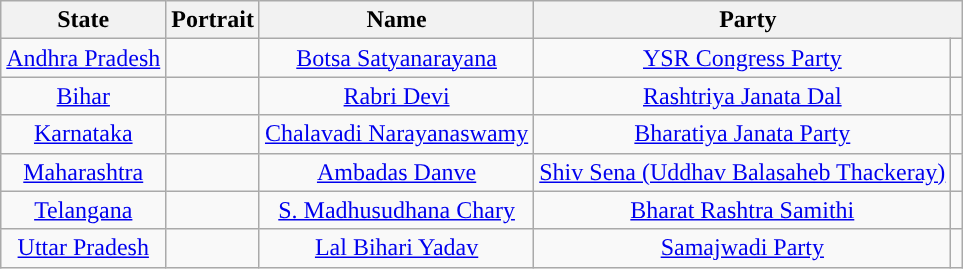<table class="wikitable" style="text-align:center;">
<tr>
<th>State</th>
<th>Portrait</th>
<th>Name</th>
<th colspan="2" scope="col">Party</th>
</tr>
<tr>
<td><a href='#'>Andhra Pradesh</a></td>
<td></td>
<td><a href='#'>Botsa Satyanarayana</a></td>
<td><a href='#'>YSR Congress Party</a></td>
<td style="background-color: "></td>
</tr>
<tr>
<td><a href='#'>Bihar</a></td>
<td></td>
<td><a href='#'>Rabri Devi</a></td>
<td><a href='#'>Rashtriya Janata Dal</a></td>
<td style="background-color: "></td>
</tr>
<tr>
<td><a href='#'>Karnataka</a></td>
<td></td>
<td><a href='#'>Chalavadi Narayanaswamy</a></td>
<td><a href='#'>Bharatiya Janata Party</a></td>
<td style="background-color: "></td>
</tr>
<tr>
<td><a href='#'>Maharashtra</a></td>
<td></td>
<td><a href='#'>Ambadas Danve</a></td>
<td><a href='#'>Shiv Sena (Uddhav Balasaheb Thackeray)</a></td>
<td style="background-color: "></td>
</tr>
<tr>
<td><a href='#'>Telangana</a></td>
<td></td>
<td><a href='#'>S. Madhusudhana Chary</a></td>
<td><a href='#'>Bharat Rashtra Samithi</a></td>
<td style="background-color: "></td>
</tr>
<tr>
<td><a href='#'>Uttar Pradesh</a></td>
<td></td>
<td><a href='#'>Lal Bihari Yadav</a></td>
<td><a href='#'>Samajwadi Party</a></td>
<td style="background-color: "></td>
</tr>
</table>
